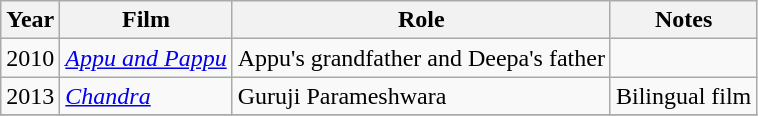<table class="wikitable">
<tr>
<th>Year</th>
<th>Film</th>
<th>Role</th>
<th>Notes</th>
</tr>
<tr>
<td>2010</td>
<td><em><a href='#'>Appu and Pappu</a></em></td>
<td>Appu's grandfather and Deepa's father</td>
<td></td>
</tr>
<tr>
<td>2013</td>
<td><em><a href='#'>Chandra</a></em></td>
<td>Guruji Parameshwara</td>
<td>Bilingual film</td>
</tr>
<tr>
</tr>
</table>
